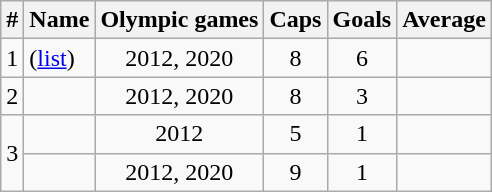<table class="wikitable sortable" style="text-align:center">
<tr>
<th>#</th>
<th>Name</th>
<th>Olympic games</th>
<th>Caps</th>
<th>Goals</th>
<th>Average</th>
</tr>
<tr>
<td rowspan=1>1</td>
<td align="left">  (<a href='#'>list</a>)</td>
<td>2012, 2020</td>
<td>8</td>
<td>6</td>
<td></td>
</tr>
<tr>
<td rowspan=1>2</td>
<td align="left"> </td>
<td>2012, 2020</td>
<td>8</td>
<td>3</td>
<td></td>
</tr>
<tr>
<td rowspan=2>3</td>
<td align="left"> </td>
<td>2012</td>
<td>5</td>
<td>1</td>
<td></td>
</tr>
<tr>
<td align="left"> </td>
<td>2012, 2020</td>
<td>9</td>
<td>1</td>
<td></td>
</tr>
</table>
